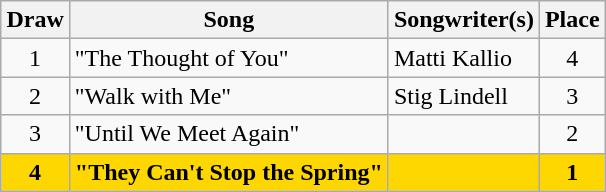<table class="sortable wikitable" style="margin: 1em auto 1em auto; text-align:center">
<tr>
<th>Draw</th>
<th>Song</th>
<th>Songwriter(s)</th>
<th>Place</th>
</tr>
<tr>
<td>1</td>
<td align="left">"The Thought of You"</td>
<td align="left">Matti Kallio</td>
<td>4</td>
</tr>
<tr>
<td>2</td>
<td align="left">"Walk with Me"</td>
<td align="left">Stig Lindell</td>
<td>3</td>
</tr>
<tr>
<td>3</td>
<td align="left">"Until We Meet Again"</td>
<td align="left"></td>
<td>2</td>
</tr>
<tr style="font-weight:bold; background:gold;">
<td>4</td>
<td align="left">"They Can't Stop the Spring"</td>
<td align="left"></td>
<td>1</td>
</tr>
</table>
